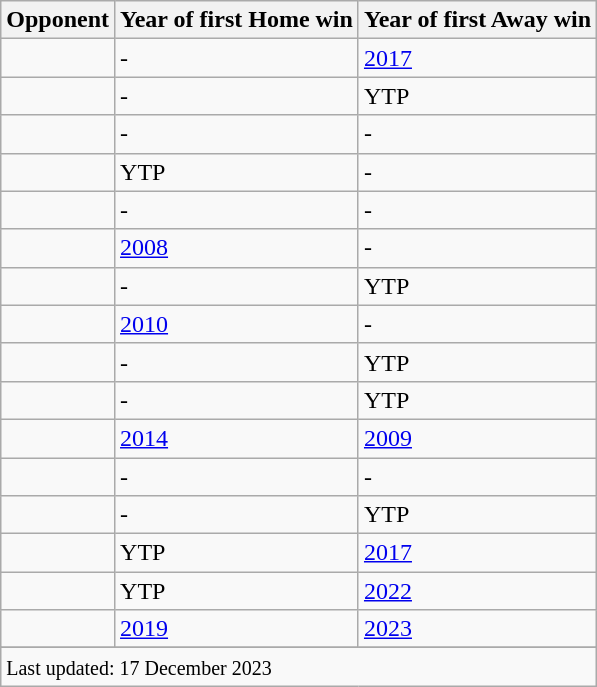<table class="wikitable plainrowheaders sortable">
<tr>
<th>Opponent</th>
<th>Year of first Home win</th>
<th>Year of first Away win</th>
</tr>
<tr>
<td></td>
<td>-</td>
<td><a href='#'>2017</a></td>
</tr>
<tr>
<td></td>
<td>-</td>
<td>YTP</td>
</tr>
<tr>
<td></td>
<td>-</td>
<td>-</td>
</tr>
<tr>
<td></td>
<td>YTP</td>
<td>-</td>
</tr>
<tr>
<td></td>
<td>-</td>
<td>-</td>
</tr>
<tr>
<td></td>
<td><a href='#'>2008</a></td>
<td>-</td>
</tr>
<tr>
<td></td>
<td>-</td>
<td>YTP</td>
</tr>
<tr>
<td></td>
<td><a href='#'>2010</a></td>
<td>-</td>
</tr>
<tr>
<td></td>
<td>-</td>
<td>YTP</td>
</tr>
<tr>
<td></td>
<td>-</td>
<td>YTP</td>
</tr>
<tr>
<td></td>
<td><a href='#'>2014</a></td>
<td><a href='#'>2009</a></td>
</tr>
<tr>
<td></td>
<td>-</td>
<td>-</td>
</tr>
<tr>
<td></td>
<td>-</td>
<td>YTP</td>
</tr>
<tr>
<td></td>
<td>YTP</td>
<td><a href='#'>2017</a></td>
</tr>
<tr>
<td></td>
<td>YTP</td>
<td><a href='#'>2022</a></td>
</tr>
<tr>
<td></td>
<td><a href='#'>2019</a></td>
<td><a href='#'>2023</a></td>
</tr>
<tr>
</tr>
<tr class=sortbottom>
<td colspan=3><small>Last updated: 17 December 2023</small></td>
</tr>
</table>
